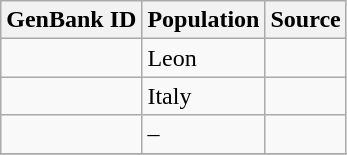<table class="wikitable sortable">
<tr>
<th scope="col">GenBank ID</th>
<th scope="col">Population</th>
<th scope="col">Source</th>
</tr>
<tr>
<td></td>
<td>Leon</td>
<td></td>
</tr>
<tr>
<td></td>
<td>Italy</td>
<td></td>
</tr>
<tr>
<td></td>
<td>–</td>
<td></td>
</tr>
<tr>
</tr>
</table>
